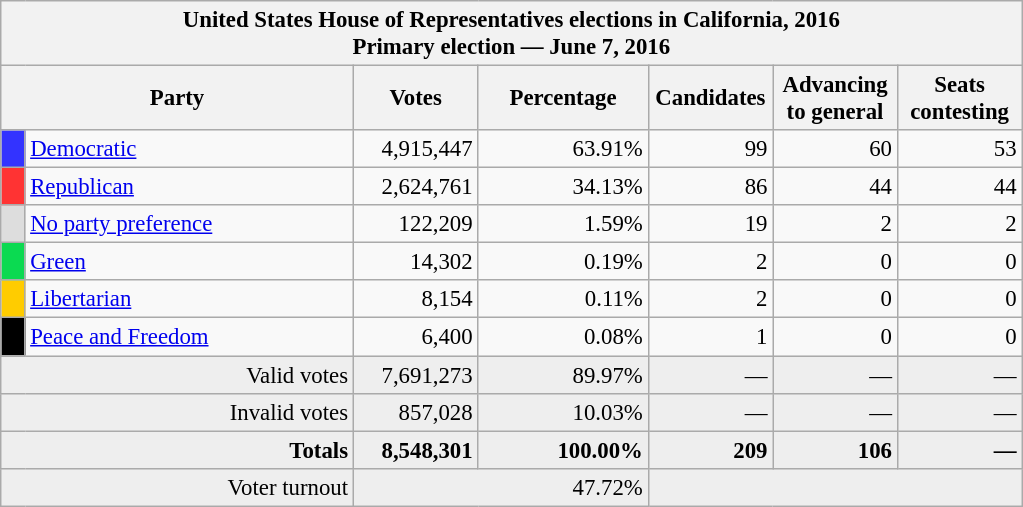<table class="wikitable" style="font-size: 95%;">
<tr>
<th colspan="7">United States House of Representatives elections in California, 2016<br>Primary election — June 7, 2016</th>
</tr>
<tr>
<th colspan=2 style="width: 15em">Party</th>
<th style="width: 5em">Votes</th>
<th style="width: 7em">Percentage</th>
<th style="width: 5em">Candidates</th>
<th style="width: 5em">Advancing to general</th>
<th style="width: 5em">Seats contesting</th>
</tr>
<tr>
<th style="background:#33f; width:3px;"></th>
<td style="width: 130px"><a href='#'>Democratic</a></td>
<td style="text-align:right;">4,915,447</td>
<td style="text-align:right;">63.91%</td>
<td style="text-align:right;">99</td>
<td style="text-align:right;">60</td>
<td style="text-align:right;">53</td>
</tr>
<tr>
<th style="background:#f33; width:3px;"></th>
<td style="width: 130px"><a href='#'>Republican</a></td>
<td style="text-align:right;">2,624,761</td>
<td style="text-align:right;">34.13%</td>
<td style="text-align:right;">86</td>
<td style="text-align:right;">44</td>
<td style="text-align:right;">44</td>
</tr>
<tr>
<th style="background:#ddd; width:3px;"></th>
<td style="width: 130px"><a href='#'>No party preference</a></td>
<td style="text-align:right;">122,209</td>
<td style="text-align:right;">1.59%</td>
<td style="text-align:right;">19</td>
<td style="text-align:right;">2</td>
<td style="text-align:right;">2</td>
</tr>
<tr>
<th style="background:#0bda51; width:3px;"></th>
<td style="width: 130px"><a href='#'>Green</a></td>
<td style="text-align:right;">14,302</td>
<td style="text-align:right;">0.19%</td>
<td style="text-align:right;">2</td>
<td style="text-align:right;">0</td>
<td style="text-align:right;">0</td>
</tr>
<tr>
<th style="background:#fc0; width:3px;"></th>
<td style="width: 130px"><a href='#'>Libertarian</a></td>
<td style="text-align:right;">8,154</td>
<td style="text-align:right;">0.11%</td>
<td style="text-align:right;">2</td>
<td style="text-align:right;">0</td>
<td style="text-align:right;">0</td>
</tr>
<tr>
<th style="background:#000; width:3px;"></th>
<td style="width: 130px"><a href='#'>Peace and Freedom</a></td>
<td style="text-align:right;">6,400</td>
<td style="text-align:right;">0.08%</td>
<td style="text-align:right;">1</td>
<td style="text-align:right;">0</td>
<td style="text-align:right;">0</td>
</tr>
<tr style="background:#eee; text-align:right;">
<td colspan="2">Valid votes</td>
<td>7,691,273</td>
<td>89.97%</td>
<td>—</td>
<td>—</td>
<td>—</td>
</tr>
<tr style="background:#eee; text-align:right;">
<td colspan="2">Invalid votes</td>
<td>857,028</td>
<td>10.03%</td>
<td>—</td>
<td>—</td>
<td>—</td>
</tr>
<tr style="background:#eee; text-align:right;">
<td colspan="2"><strong>Totals</strong></td>
<td><strong>8,548,301</strong></td>
<td><strong>100.00%</strong></td>
<td><strong>209</strong></td>
<td><strong>106</strong></td>
<td><strong>—</strong></td>
</tr>
<tr style="background:#eee; text-align:right;">
<td colspan="2">Voter turnout</td>
<td colspan="2">47.72%</td>
<td colspan="3"></td>
</tr>
</table>
